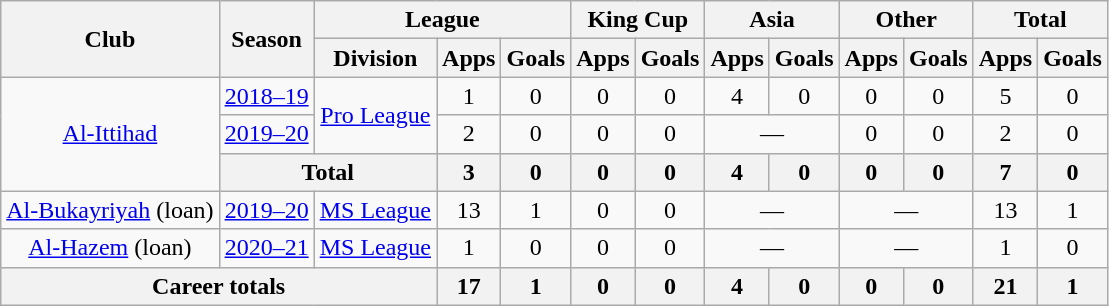<table class="wikitable" style="text-align: center">
<tr>
<th rowspan=2>Club</th>
<th rowspan=2>Season</th>
<th colspan=3>League</th>
<th colspan=2>King Cup</th>
<th colspan=2>Asia</th>
<th colspan=2>Other</th>
<th colspan=2>Total</th>
</tr>
<tr>
<th>Division</th>
<th>Apps</th>
<th>Goals</th>
<th>Apps</th>
<th>Goals</th>
<th>Apps</th>
<th>Goals</th>
<th>Apps</th>
<th>Goals</th>
<th>Apps</th>
<th>Goals</th>
</tr>
<tr>
<td rowspan=3><a href='#'>Al-Ittihad</a></td>
<td><a href='#'>2018–19</a></td>
<td rowspan=2><a href='#'>Pro League</a></td>
<td>1</td>
<td>0</td>
<td>0</td>
<td>0</td>
<td>4</td>
<td>0</td>
<td>0</td>
<td>0</td>
<td>5</td>
<td>0</td>
</tr>
<tr>
<td><a href='#'>2019–20</a></td>
<td>2</td>
<td>0</td>
<td>0</td>
<td>0</td>
<td colspan=2>—</td>
<td>0</td>
<td>0</td>
<td>2</td>
<td>0</td>
</tr>
<tr>
<th colspan=2>Total</th>
<th>3</th>
<th>0</th>
<th>0</th>
<th>0</th>
<th>4</th>
<th>0</th>
<th>0</th>
<th>0</th>
<th>7</th>
<th>0</th>
</tr>
<tr>
<td rowspan=1><a href='#'>Al-Bukayriyah</a> (loan)</td>
<td><a href='#'>2019–20</a></td>
<td rowspan=1><a href='#'>MS League</a></td>
<td>13</td>
<td>1</td>
<td>0</td>
<td>0</td>
<td colspan=2>—</td>
<td colspan=2>—</td>
<td>13</td>
<td>1</td>
</tr>
<tr>
<td rowspan=1><a href='#'>Al-Hazem</a> (loan)</td>
<td><a href='#'>2020–21</a></td>
<td rowspan=1><a href='#'>MS League</a></td>
<td>1</td>
<td>0</td>
<td>0</td>
<td>0</td>
<td colspan=2>—</td>
<td colspan=2>—</td>
<td>1</td>
<td>0</td>
</tr>
<tr>
<th colspan=3>Career totals</th>
<th>17</th>
<th>1</th>
<th>0</th>
<th>0</th>
<th>4</th>
<th>0</th>
<th>0</th>
<th>0</th>
<th>21</th>
<th>1</th>
</tr>
</table>
